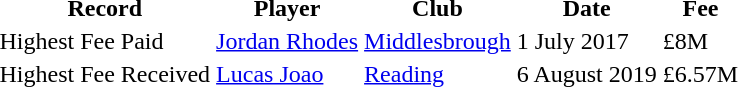<table>
<tr>
<th>Record</th>
<th>Player</th>
<th>Club</th>
<th>Date</th>
<th>Fee</th>
<th></th>
</tr>
<tr>
<td>Highest Fee Paid</td>
<td><a href='#'>Jordan Rhodes</a></td>
<td><a href='#'>Middlesbrough</a></td>
<td>1 July 2017</td>
<td>£8M</td>
<td></td>
</tr>
<tr>
<td>Highest Fee Received</td>
<td><a href='#'>Lucas Joao</a></td>
<td><a href='#'>Reading</a></td>
<td>6 August 2019</td>
<td>£6.57M</td>
<td></td>
</tr>
</table>
